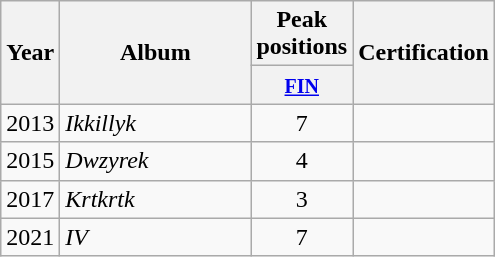<table class="wikitable">
<tr>
<th align="center" rowspan="2" width="10">Year</th>
<th align="center" rowspan="2" width="120">Album</th>
<th align="center" colspan="1" width="20">Peak positions</th>
<th align="center" rowspan="2" width="70">Certification</th>
</tr>
<tr>
<th width="20"><small><a href='#'>FIN</a><br></small></th>
</tr>
<tr>
<td>2013</td>
<td><em>Ikkillyk</em></td>
<td style="text-align:center;">7</td>
<td></td>
</tr>
<tr>
<td>2015</td>
<td><em>Dwzyrek</em></td>
<td style="text-align:center;">4</td>
<td></td>
</tr>
<tr>
<td>2017</td>
<td><em>Krtkrtk</em></td>
<td style="text-align:center;">3<br></td>
<td></td>
</tr>
<tr>
<td>2021</td>
<td><em>IV</em></td>
<td style="text-align:center;">7<br></td>
<td></td>
</tr>
</table>
